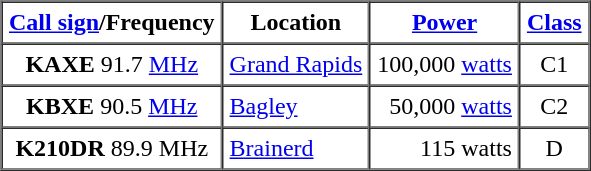<table class="toccolours" border="1" cellpadding="4" cellspacing="0">
<tr>
<th><a href='#'>Call sign</a>/Frequency</th>
<th>Location</th>
<th><a href='#'>Power</a></th>
<th><a href='#'>Class</a></th>
</tr>
<tr>
<td align="center"><strong>KAXE</strong> 91.7 <a href='#'>MHz</a></td>
<td><a href='#'>Grand Rapids</a></td>
<td align="right">100,000 <a href='#'>watts</a></td>
<td align="center">C1</td>
</tr>
<tr>
<td align="center"><strong>KBXE</strong> 90.5 <a href='#'>MHz</a></td>
<td><a href='#'>Bagley</a></td>
<td align="right">50,000 <a href='#'>watts</a></td>
<td align="center">C2</td>
</tr>
<tr>
<td align="center"><strong>K210DR</strong> 89.9 MHz</td>
<td><a href='#'>Brainerd</a></td>
<td align="right">115 watts</td>
<td align="center">D</td>
</tr>
<tr>
</tr>
</table>
